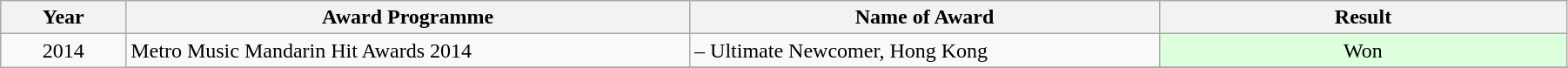<table class="wikitable" style="width:95%;">
<tr>
<th style="width:8%">Year</th>
<th style="width:36%">Award Programme</th>
<th style="width:30%">Name of Award</th>
<th style="width:60%">Result</th>
</tr>
<tr>
<td rowspan = "5" align="center">2014</td>
<td>Metro Music Mandarin Hit Awards 2014</td>
<td>– Ultimate Newcomer, Hong Kong</td>
<td style="background:#ddffdd;text-align:center;">Won</td>
</tr>
<tr>
</tr>
</table>
